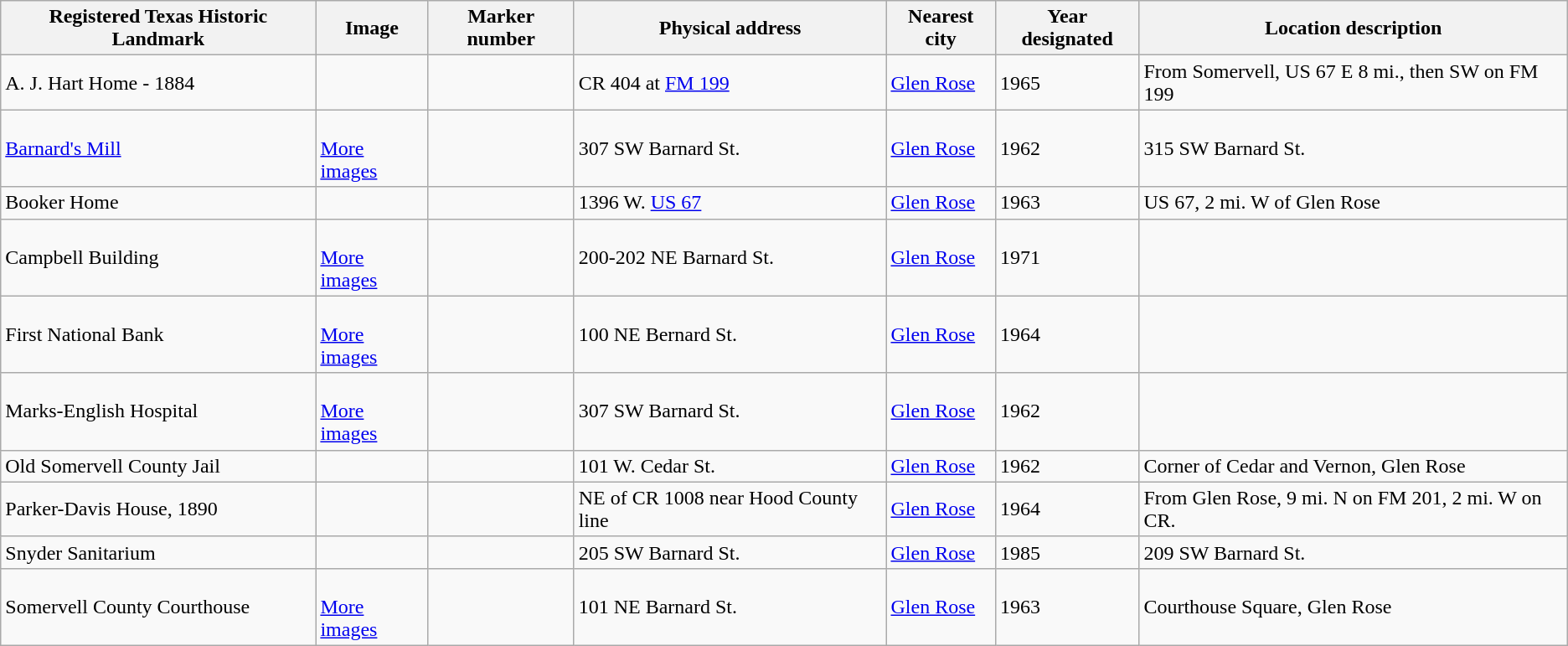<table class="wikitable sortable">
<tr>
<th>Registered Texas Historic Landmark</th>
<th>Image</th>
<th>Marker number</th>
<th>Physical address</th>
<th>Nearest city</th>
<th>Year designated</th>
<th>Location description</th>
</tr>
<tr>
<td>A. J. Hart Home - 1884</td>
<td></td>
<td></td>
<td>CR 404 at <a href='#'>FM 199</a><br></td>
<td><a href='#'>Glen Rose</a></td>
<td>1965</td>
<td>From Somervell, US 67 E 8 mi., then SW on FM 199</td>
</tr>
<tr>
<td><a href='#'>Barnard's Mill</a></td>
<td><br> <a href='#'>More images</a></td>
<td></td>
<td>307 SW Barnard St.<br></td>
<td><a href='#'>Glen Rose</a></td>
<td>1962</td>
<td>315 SW Barnard St.</td>
</tr>
<tr>
<td>Booker Home</td>
<td></td>
<td></td>
<td>1396 W. <a href='#'>US 67</a><br></td>
<td><a href='#'>Glen Rose</a></td>
<td>1963</td>
<td>US 67, 2 mi. W of Glen Rose</td>
</tr>
<tr>
<td>Campbell Building</td>
<td><br> <a href='#'>More images</a></td>
<td></td>
<td>200-202 NE Barnard St.<br></td>
<td><a href='#'>Glen Rose</a></td>
<td>1971</td>
<td></td>
</tr>
<tr>
<td>First National Bank</td>
<td><br> <a href='#'>More images</a></td>
<td></td>
<td>100 NE Bernard St.<br></td>
<td><a href='#'>Glen Rose</a></td>
<td>1964</td>
<td></td>
</tr>
<tr>
<td>Marks-English Hospital</td>
<td><br> <a href='#'>More images</a></td>
<td></td>
<td>307 SW Barnard St.<br></td>
<td><a href='#'>Glen Rose</a></td>
<td>1962</td>
<td></td>
</tr>
<tr>
<td>Old Somervell County Jail</td>
<td></td>
<td></td>
<td>101 W. Cedar St.<br></td>
<td><a href='#'>Glen Rose</a></td>
<td>1962</td>
<td>Corner of Cedar and Vernon, Glen Rose</td>
</tr>
<tr>
<td>Parker-Davis House, 1890</td>
<td></td>
<td></td>
<td>NE of CR 1008 near Hood County line<br></td>
<td><a href='#'>Glen Rose</a></td>
<td>1964</td>
<td>From Glen Rose, 9 mi. N on FM 201, 2 mi. W on CR.</td>
</tr>
<tr>
<td>Snyder Sanitarium</td>
<td></td>
<td></td>
<td>205 SW Barnard St.<br></td>
<td><a href='#'>Glen Rose</a></td>
<td>1985</td>
<td>209 SW Barnard St.</td>
</tr>
<tr>
<td>Somervell County Courthouse</td>
<td><br> <a href='#'>More images</a></td>
<td></td>
<td>101 NE Barnard St.<br></td>
<td><a href='#'>Glen Rose</a></td>
<td>1963</td>
<td>Courthouse Square, Glen Rose</td>
</tr>
</table>
